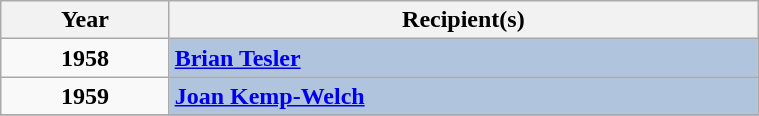<table class="wikitable" width="40%">
<tr>
<th width=5%>Year</th>
<th width=20%><strong>Recipient(s)</strong></th>
</tr>
<tr>
<td style="text-align:center;"><strong>1958</strong></td>
<td style="background:#B0C4DE;"><strong><a href='#'>Brian Tesler</a></strong></td>
</tr>
<tr>
<td style="text-align:center;"><strong>1959</strong></td>
<td style="background:#B0C4DE;"><strong><a href='#'>Joan Kemp-Welch</a></strong></td>
</tr>
<tr>
</tr>
</table>
